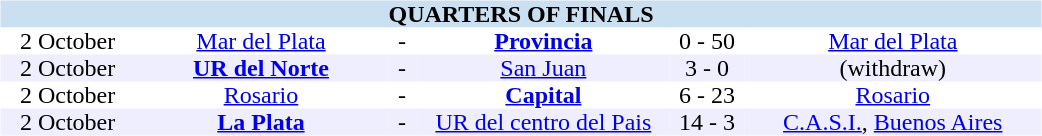<table table width=700>
<tr>
<td width=700 valign="top"><br><table border=0 cellspacing=0 cellpadding=0 style="font-size: 100%; border-collapse: collapse;" width=100%>
<tr bgcolor="#CADFF0">
<td style="font-size:100%"; align="center" colspan="6"><strong>QUARTERS OF FINALS</strong></td>
</tr>
<tr align=center bgcolor=#FFFFFF>
<td width=90>2 October</td>
<td width=170><a href='#'>Mar del Plata</a></td>
<td width=20>-</td>
<td width=170><strong><a href='#'>Provincia</a></strong></td>
<td width=50>0 - 50</td>
<td width=200><a href='#'>Mar del Plata</a></td>
</tr>
<tr align=center bgcolor=#EEEEFF>
<td width=90>2 October</td>
<td width=170><strong><a href='#'>UR del Norte</a></strong></td>
<td width=20>-</td>
<td width=170><a href='#'>San Juan</a></td>
<td width=50>3 - 0</td>
<td width=200>(withdraw)</td>
</tr>
<tr align=center bgcolor=#FFFFFF>
<td width=90>2 October</td>
<td width=170><a href='#'>Rosario</a></td>
<td width=20>-</td>
<td width=170><strong><a href='#'>Capital</a></strong></td>
<td width=50>6 - 23</td>
<td width=200><a href='#'>Rosario</a></td>
</tr>
<tr align=center bgcolor=#EEEEFF>
<td width=90>2 October</td>
<td width=170><strong><a href='#'>La Plata</a></strong></td>
<td width=20>-</td>
<td width=170><a href='#'>UR del centro del Pais</a></td>
<td width=50>14 - 3</td>
<td width=200><a href='#'>C.A.S.I.</a>, <a href='#'>Buenos Aires</a></td>
</tr>
</table>
</td>
</tr>
</table>
